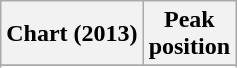<table class="wikitable sortable plainrowheaders">
<tr>
<th>Chart (2013)</th>
<th>Peak<br>position</th>
</tr>
<tr>
</tr>
<tr>
</tr>
<tr>
</tr>
<tr>
</tr>
</table>
